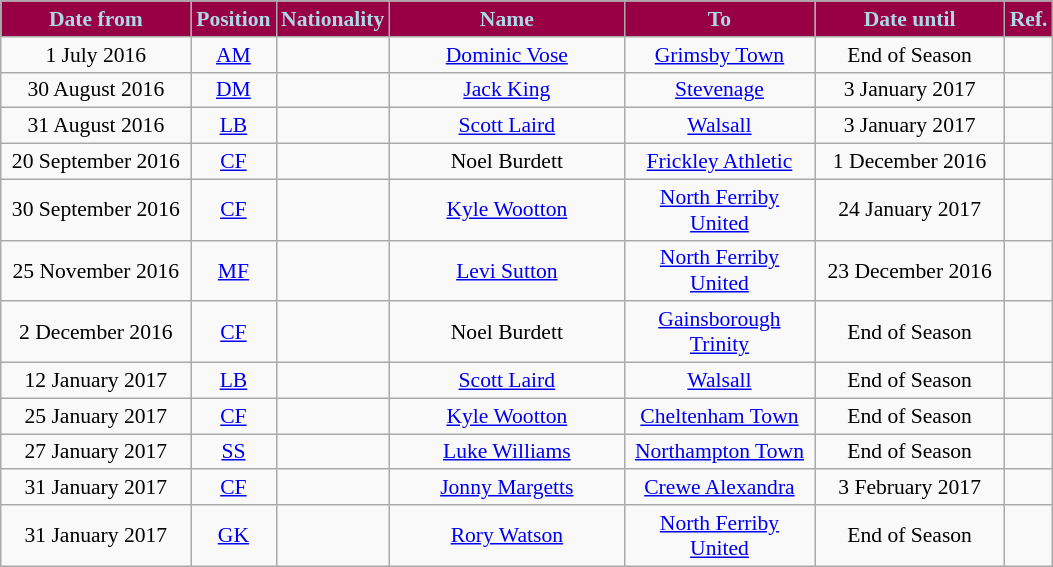<table class="wikitable"  style="text-align:center; font-size:90%; ">
<tr>
<th style="background:#970045; color:#ADD8E6; width:120px;">Date from</th>
<th style="background:#970045; color:#ADD8E6; width:50px;">Position</th>
<th style="background:#970045; color:#ADD8E6; width:50px;">Nationality</th>
<th style="background:#970045; color:#ADD8E6; width:150px;">Name</th>
<th style="background:#970045; color:#ADD8E6; width:120px;">To</th>
<th style="background:#970045; color:#ADD8E6; width:120px;">Date until</th>
<th style="background:#970045; color:#ADD8E6; width:25px;">Ref.</th>
</tr>
<tr>
<td>1 July 2016</td>
<td><a href='#'>AM</a></td>
<td></td>
<td><a href='#'>Dominic Vose</a></td>
<td><a href='#'>Grimsby Town</a></td>
<td>End of Season</td>
<td></td>
</tr>
<tr>
<td>30 August 2016</td>
<td><a href='#'>DM</a></td>
<td></td>
<td><a href='#'>Jack King</a></td>
<td><a href='#'>Stevenage</a></td>
<td>3 January 2017</td>
<td></td>
</tr>
<tr>
<td>31 August 2016</td>
<td><a href='#'>LB</a></td>
<td></td>
<td><a href='#'>Scott Laird</a></td>
<td><a href='#'>Walsall</a></td>
<td>3 January 2017</td>
<td></td>
</tr>
<tr>
<td>20 September 2016</td>
<td><a href='#'>CF</a></td>
<td></td>
<td>Noel Burdett</td>
<td><a href='#'>Frickley Athletic</a></td>
<td>1 December 2016</td>
<td></td>
</tr>
<tr>
<td>30 September 2016</td>
<td><a href='#'>CF</a></td>
<td></td>
<td><a href='#'>Kyle Wootton</a></td>
<td><a href='#'>North Ferriby United</a></td>
<td>24 January 2017</td>
<td></td>
</tr>
<tr>
<td>25 November 2016</td>
<td><a href='#'>MF</a></td>
<td></td>
<td><a href='#'>Levi Sutton</a></td>
<td><a href='#'>North Ferriby United</a></td>
<td>23 December 2016</td>
<td></td>
</tr>
<tr>
<td>2 December 2016</td>
<td><a href='#'>CF</a></td>
<td></td>
<td>Noel Burdett</td>
<td><a href='#'>Gainsborough Trinity</a></td>
<td>End of Season</td>
<td></td>
</tr>
<tr>
<td>12 January 2017</td>
<td><a href='#'>LB</a></td>
<td></td>
<td><a href='#'>Scott Laird</a></td>
<td><a href='#'>Walsall</a></td>
<td>End of Season</td>
<td></td>
</tr>
<tr>
<td>25 January 2017</td>
<td><a href='#'>CF</a></td>
<td></td>
<td><a href='#'>Kyle Wootton</a></td>
<td><a href='#'>Cheltenham Town</a></td>
<td>End of Season</td>
<td></td>
</tr>
<tr>
<td>27 January 2017</td>
<td><a href='#'>SS</a></td>
<td></td>
<td><a href='#'>Luke Williams</a></td>
<td><a href='#'>Northampton Town</a></td>
<td>End of Season</td>
<td></td>
</tr>
<tr>
<td>31 January 2017</td>
<td><a href='#'>CF</a></td>
<td></td>
<td><a href='#'>Jonny Margetts</a></td>
<td><a href='#'>Crewe Alexandra</a></td>
<td>3 February 2017</td>
<td></td>
</tr>
<tr>
<td>31 January 2017</td>
<td><a href='#'>GK</a></td>
<td></td>
<td><a href='#'>Rory Watson</a></td>
<td><a href='#'>North Ferriby United</a></td>
<td>End of Season</td>
<td></td>
</tr>
</table>
